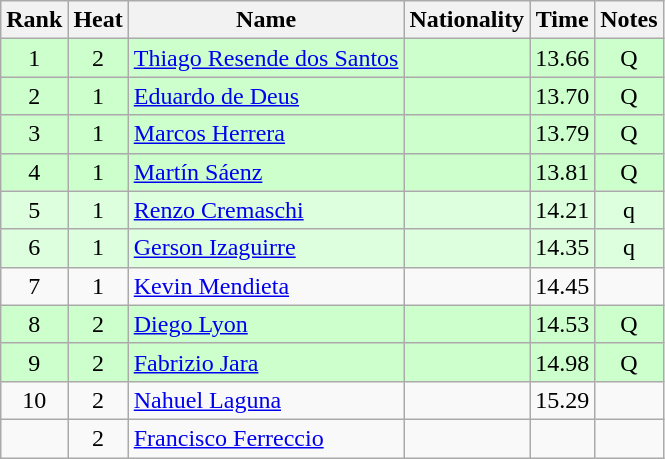<table class="wikitable sortable" style="text-align:center">
<tr>
<th>Rank</th>
<th>Heat</th>
<th>Name</th>
<th>Nationality</th>
<th>Time</th>
<th>Notes</th>
</tr>
<tr bgcolor=ccffcc>
<td>1</td>
<td>2</td>
<td align=left><a href='#'>Thiago Resende dos Santos</a></td>
<td align=left></td>
<td>13.66</td>
<td>Q</td>
</tr>
<tr bgcolor=ccffcc>
<td>2</td>
<td>1</td>
<td align=left><a href='#'>Eduardo de Deus</a></td>
<td align=left></td>
<td>13.70</td>
<td>Q</td>
</tr>
<tr bgcolor=ccffcc>
<td>3</td>
<td>1</td>
<td align=left><a href='#'>Marcos Herrera</a></td>
<td align=left></td>
<td>13.79</td>
<td>Q</td>
</tr>
<tr bgcolor=ccffcc>
<td>4</td>
<td>1</td>
<td align=left><a href='#'>Martín Sáenz</a></td>
<td align=left></td>
<td>13.81</td>
<td>Q</td>
</tr>
<tr bgcolor=ddffdd>
<td>5</td>
<td>1</td>
<td align=left><a href='#'>Renzo Cremaschi</a></td>
<td align=left></td>
<td>14.21</td>
<td>q</td>
</tr>
<tr bgcolor=ddffdd>
<td>6</td>
<td>1</td>
<td align=left><a href='#'>Gerson Izaguirre</a></td>
<td align=left></td>
<td>14.35</td>
<td>q</td>
</tr>
<tr>
<td>7</td>
<td>1</td>
<td align=left><a href='#'>Kevin Mendieta</a></td>
<td align=left></td>
<td>14.45</td>
<td></td>
</tr>
<tr bgcolor=ccffcc>
<td>8</td>
<td>2</td>
<td align=left><a href='#'>Diego Lyon</a></td>
<td align=left></td>
<td>14.53</td>
<td>Q</td>
</tr>
<tr bgcolor=ccffcc>
<td>9</td>
<td>2</td>
<td align=left><a href='#'>Fabrizio Jara</a></td>
<td align=left></td>
<td>14.98</td>
<td>Q</td>
</tr>
<tr>
<td>10</td>
<td>2</td>
<td align=left><a href='#'>Nahuel Laguna</a></td>
<td align=left></td>
<td>15.29</td>
<td></td>
</tr>
<tr>
<td></td>
<td>2</td>
<td align=left><a href='#'>Francisco Ferreccio</a></td>
<td align=left></td>
<td></td>
<td></td>
</tr>
</table>
